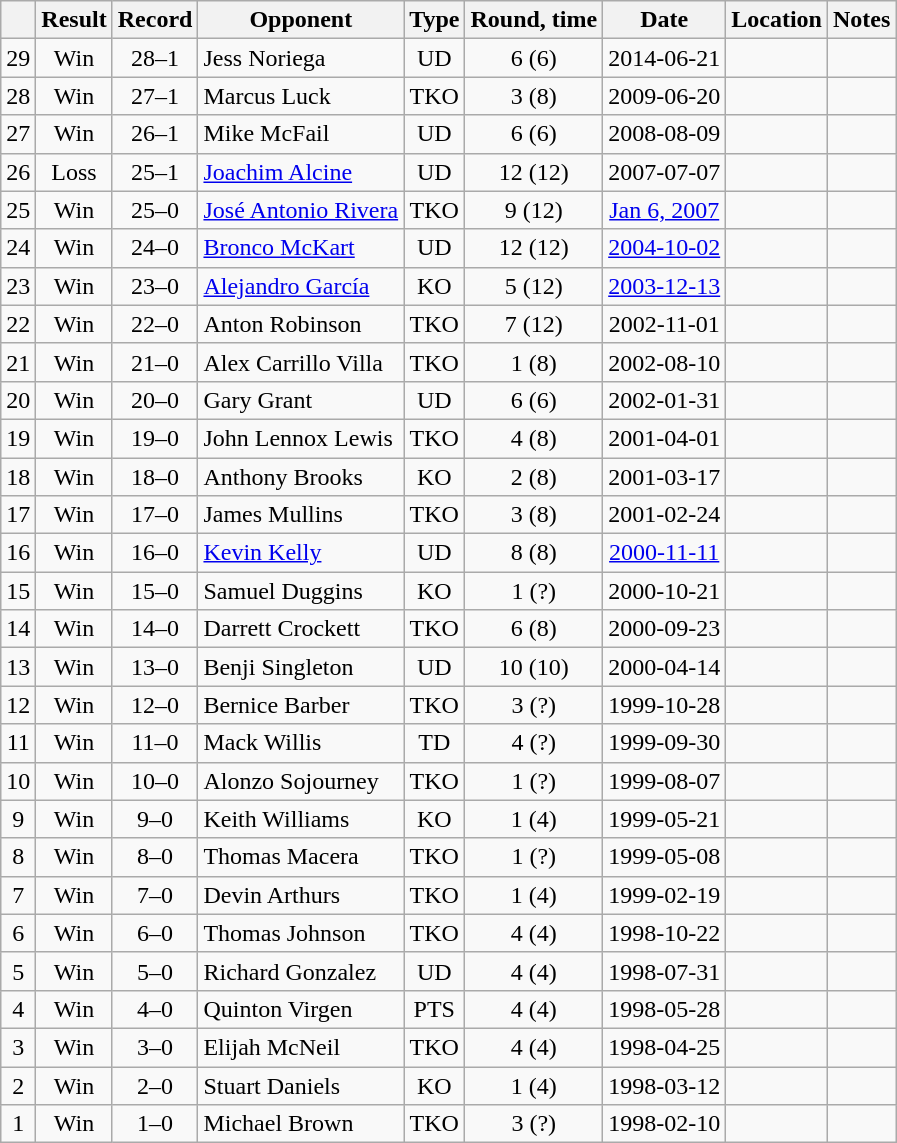<table class=wikitable style=text-align:center>
<tr>
<th></th>
<th>Result</th>
<th>Record</th>
<th>Opponent</th>
<th>Type</th>
<th>Round, time</th>
<th>Date</th>
<th>Location</th>
<th>Notes</th>
</tr>
<tr>
<td>29</td>
<td>Win</td>
<td>28–1</td>
<td align=left>Jess Noriega</td>
<td>UD</td>
<td>6 (6)</td>
<td>2014-06-21</td>
<td align=left></td>
<td align=left></td>
</tr>
<tr>
<td>28</td>
<td>Win</td>
<td>27–1</td>
<td align=left>Marcus Luck</td>
<td>TKO</td>
<td>3 (8)</td>
<td>2009-06-20</td>
<td align=left></td>
<td align=left></td>
</tr>
<tr>
<td>27</td>
<td>Win</td>
<td>26–1</td>
<td align=left>Mike McFail</td>
<td>UD</td>
<td>6 (6)</td>
<td>2008-08-09</td>
<td align=left></td>
<td align=left></td>
</tr>
<tr>
<td>26</td>
<td>Loss</td>
<td>25–1</td>
<td align=left><a href='#'>Joachim Alcine</a></td>
<td>UD</td>
<td>12 (12)</td>
<td>2007-07-07</td>
<td align=left></td>
<td align=left></td>
</tr>
<tr>
<td>25</td>
<td>Win</td>
<td>25–0</td>
<td align=left><a href='#'>José Antonio Rivera</a></td>
<td>TKO</td>
<td>9 (12)</td>
<td><a href='#'>Jan 6, 2007</a></td>
<td align=left></td>
<td align=left></td>
</tr>
<tr>
<td>24</td>
<td>Win</td>
<td>24–0</td>
<td align=left><a href='#'>Bronco McKart</a></td>
<td>UD</td>
<td>12 (12)</td>
<td><a href='#'>2004-10-02</a></td>
<td align=left></td>
<td align=left></td>
</tr>
<tr>
<td>23</td>
<td>Win</td>
<td>23–0</td>
<td align=left><a href='#'>Alejandro García</a></td>
<td>KO</td>
<td>5 (12)</td>
<td><a href='#'>2003-12-13</a></td>
<td align=left></td>
<td align=left></td>
</tr>
<tr>
<td>22</td>
<td>Win</td>
<td>22–0</td>
<td align=left>Anton Robinson</td>
<td>TKO</td>
<td>7 (12)</td>
<td>2002-11-01</td>
<td align=left></td>
<td align=left></td>
</tr>
<tr>
<td>21</td>
<td>Win</td>
<td>21–0</td>
<td align=left>Alex Carrillo Villa</td>
<td>TKO</td>
<td>1 (8)</td>
<td>2002-08-10</td>
<td align=left></td>
<td align=left></td>
</tr>
<tr>
<td>20</td>
<td>Win</td>
<td>20–0</td>
<td align=left>Gary Grant</td>
<td>UD</td>
<td>6 (6)</td>
<td>2002-01-31</td>
<td align=left></td>
<td align=left></td>
</tr>
<tr>
<td>19</td>
<td>Win</td>
<td>19–0</td>
<td align=left>John Lennox Lewis</td>
<td>TKO</td>
<td>4 (8)</td>
<td>2001-04-01</td>
<td align=left></td>
<td align=left></td>
</tr>
<tr>
<td>18</td>
<td>Win</td>
<td>18–0</td>
<td align=left>Anthony Brooks</td>
<td>KO</td>
<td>2 (8)</td>
<td>2001-03-17</td>
<td align=left></td>
<td align=left></td>
</tr>
<tr>
<td>17</td>
<td>Win</td>
<td>17–0</td>
<td align=left>James Mullins</td>
<td>TKO</td>
<td>3 (8)</td>
<td>2001-02-24</td>
<td align=left></td>
<td align=left></td>
</tr>
<tr>
<td>16</td>
<td>Win</td>
<td>16–0</td>
<td align=left><a href='#'>Kevin Kelly</a></td>
<td>UD</td>
<td>8 (8)</td>
<td><a href='#'>2000-11-11</a></td>
<td align=left></td>
<td align=left></td>
</tr>
<tr>
<td>15</td>
<td>Win</td>
<td>15–0</td>
<td align=left>Samuel Duggins</td>
<td>KO</td>
<td>1 (?)</td>
<td>2000-10-21</td>
<td align=left></td>
<td align=left></td>
</tr>
<tr>
<td>14</td>
<td>Win</td>
<td>14–0</td>
<td align=left>Darrett Crockett</td>
<td>TKO</td>
<td>6 (8)</td>
<td>2000-09-23</td>
<td align=left></td>
<td align=left></td>
</tr>
<tr>
<td>13</td>
<td>Win</td>
<td>13–0</td>
<td align=left>Benji Singleton</td>
<td>UD</td>
<td>10 (10)</td>
<td>2000-04-14</td>
<td align=left></td>
<td align=left></td>
</tr>
<tr>
<td>12</td>
<td>Win</td>
<td>12–0</td>
<td align=left>Bernice Barber</td>
<td>TKO</td>
<td>3 (?)</td>
<td>1999-10-28</td>
<td align=left></td>
<td align=left></td>
</tr>
<tr>
<td>11</td>
<td>Win</td>
<td>11–0</td>
<td align=left>Mack Willis</td>
<td>TD</td>
<td>4 (?)</td>
<td>1999-09-30</td>
<td align=left></td>
<td align=left></td>
</tr>
<tr>
<td>10</td>
<td>Win</td>
<td>10–0</td>
<td align=left>Alonzo Sojourney</td>
<td>TKO</td>
<td>1 (?)</td>
<td>1999-08-07</td>
<td align=left></td>
<td align=left></td>
</tr>
<tr>
<td>9</td>
<td>Win</td>
<td>9–0</td>
<td align=left>Keith Williams</td>
<td>KO</td>
<td>1 (4)</td>
<td>1999-05-21</td>
<td align=left></td>
<td align=left></td>
</tr>
<tr>
<td>8</td>
<td>Win</td>
<td>8–0</td>
<td align=left>Thomas Macera</td>
<td>TKO</td>
<td>1 (?)</td>
<td>1999-05-08</td>
<td align=left></td>
<td align=left></td>
</tr>
<tr>
<td>7</td>
<td>Win</td>
<td>7–0</td>
<td align=left>Devin Arthurs</td>
<td>TKO</td>
<td>1 (4)</td>
<td>1999-02-19</td>
<td align=left></td>
<td align=left></td>
</tr>
<tr>
<td>6</td>
<td>Win</td>
<td>6–0</td>
<td align=left>Thomas Johnson</td>
<td>TKO</td>
<td>4 (4)</td>
<td>1998-10-22</td>
<td align=left></td>
<td align=left></td>
</tr>
<tr>
<td>5</td>
<td>Win</td>
<td>5–0</td>
<td align=left>Richard Gonzalez</td>
<td>UD</td>
<td>4 (4)</td>
<td>1998-07-31</td>
<td align=left></td>
<td align=left></td>
</tr>
<tr>
<td>4</td>
<td>Win</td>
<td>4–0</td>
<td align=left>Quinton Virgen</td>
<td>PTS</td>
<td>4 (4)</td>
<td>1998-05-28</td>
<td align=left></td>
<td align=left></td>
</tr>
<tr>
<td>3</td>
<td>Win</td>
<td>3–0</td>
<td align=left>Elijah McNeil</td>
<td>TKO</td>
<td>4 (4)</td>
<td>1998-04-25</td>
<td align=left></td>
<td align=left></td>
</tr>
<tr>
<td>2</td>
<td>Win</td>
<td>2–0</td>
<td align=left>Stuart Daniels</td>
<td>KO</td>
<td>1 (4)</td>
<td>1998-03-12</td>
<td align=left></td>
<td align=left></td>
</tr>
<tr>
<td>1</td>
<td>Win</td>
<td>1–0</td>
<td align=left>Michael Brown</td>
<td>TKO</td>
<td>3 (?)</td>
<td>1998-02-10</td>
<td align=left></td>
<td align=left></td>
</tr>
</table>
